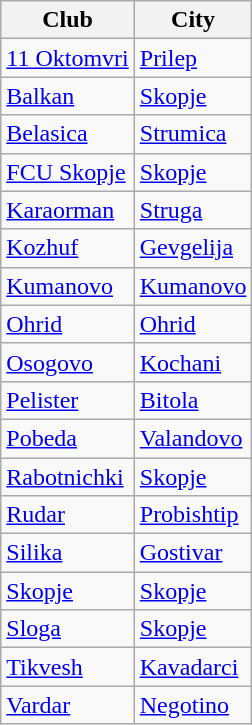<table class="wikitable">
<tr>
<th>Club</th>
<th>City</th>
</tr>
<tr>
<td><a href='#'>11 Oktomvri</a></td>
<td><a href='#'>Prilep</a></td>
</tr>
<tr>
<td><a href='#'>Balkan</a></td>
<td><a href='#'>Skopje</a></td>
</tr>
<tr>
<td><a href='#'>Belasica</a></td>
<td><a href='#'>Strumica</a></td>
</tr>
<tr>
<td><a href='#'>FCU Skopje</a></td>
<td><a href='#'>Skopje</a></td>
</tr>
<tr>
<td><a href='#'>Karaorman</a></td>
<td><a href='#'>Struga</a></td>
</tr>
<tr>
<td><a href='#'>Kozhuf</a></td>
<td><a href='#'>Gevgelija</a></td>
</tr>
<tr>
<td><a href='#'>Kumanovo</a></td>
<td><a href='#'>Kumanovo</a></td>
</tr>
<tr>
<td><a href='#'>Ohrid</a></td>
<td><a href='#'>Ohrid</a></td>
</tr>
<tr>
<td><a href='#'>Osogovo</a></td>
<td><a href='#'>Kochani</a></td>
</tr>
<tr>
<td><a href='#'>Pelister</a></td>
<td><a href='#'>Bitola</a></td>
</tr>
<tr>
<td><a href='#'>Pobeda</a></td>
<td><a href='#'>Valandovo</a></td>
</tr>
<tr>
<td><a href='#'>Rabotnichki</a></td>
<td><a href='#'>Skopje</a></td>
</tr>
<tr>
<td><a href='#'>Rudar</a></td>
<td><a href='#'>Probishtip</a></td>
</tr>
<tr>
<td><a href='#'>Silika</a></td>
<td><a href='#'>Gostivar</a></td>
</tr>
<tr>
<td><a href='#'>Skopje</a></td>
<td><a href='#'>Skopje</a></td>
</tr>
<tr>
<td><a href='#'>Sloga</a></td>
<td><a href='#'>Skopje</a></td>
</tr>
<tr>
<td><a href='#'>Tikvesh</a></td>
<td><a href='#'>Kavadarci</a></td>
</tr>
<tr>
<td><a href='#'>Vardar</a></td>
<td><a href='#'>Negotino</a></td>
</tr>
</table>
